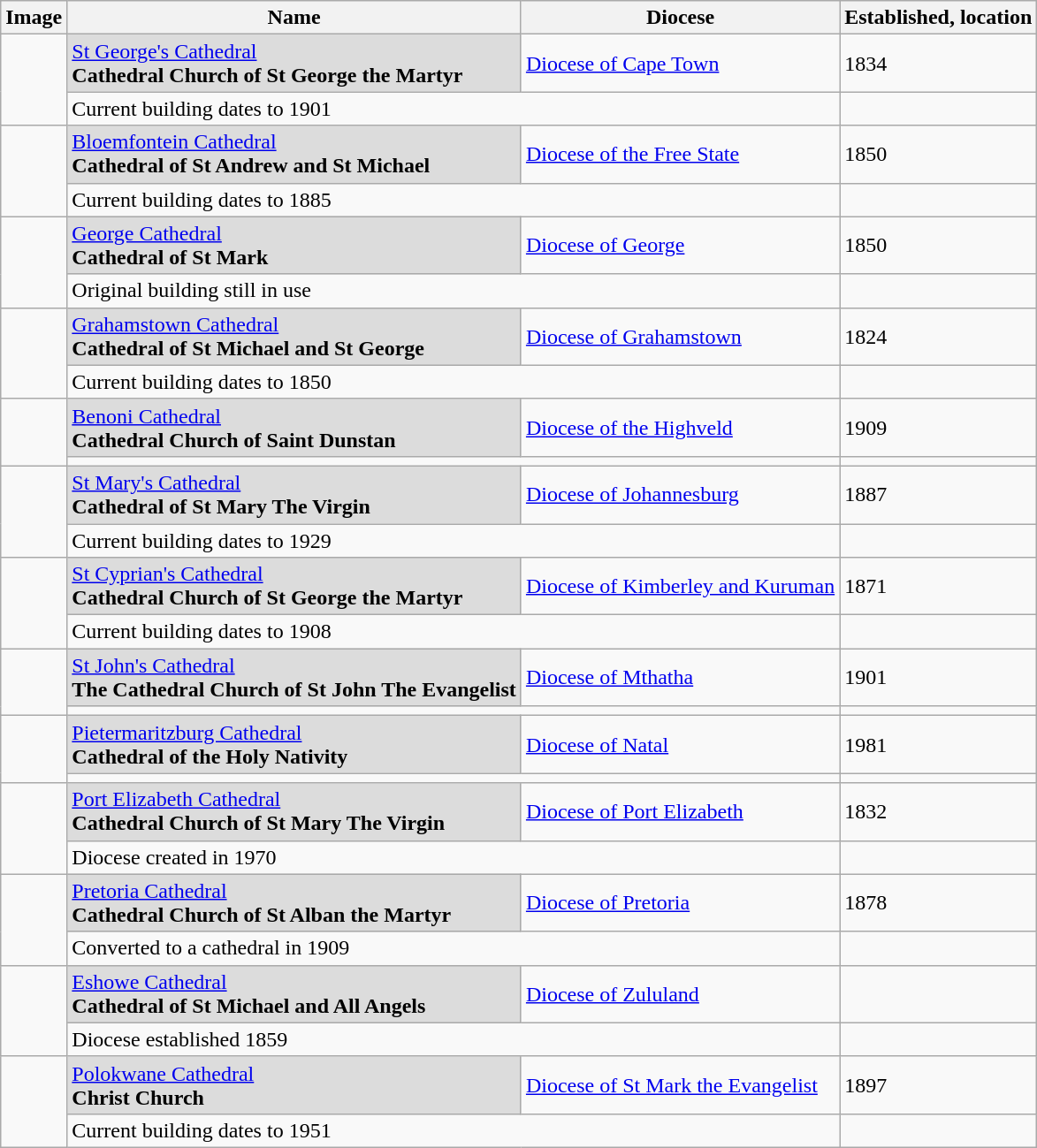<table class="wikitable">
<tr>
<th>Image</th>
<th>Name</th>
<th>Diocese</th>
<th>Established, location</th>
</tr>
<tr>
<td rowspan="2"  align="center"></td>
<td bgcolor="Gainsboro"><a href='#'>St George's Cathedral</a><br><strong>Cathedral Church of St George the Martyr</strong></td>
<td> <a href='#'>Diocese of Cape Town</a></td>
<td>1834</td>
</tr>
<tr>
<td colspan="2">Current building dates to 1901</td>
<td></td>
</tr>
<tr>
<td rowspan="2" align="center"></td>
<td bgcolor="Gainsboro"><a href='#'>Bloemfontein Cathedral</a><br><strong>Cathedral of St Andrew and St Michael</strong></td>
<td><a href='#'>Diocese of the Free State</a></td>
<td>1850</td>
</tr>
<tr>
<td colspan="2">Current building dates to 1885</td>
<td></td>
</tr>
<tr>
<td rowspan="2"  align="center"></td>
<td bgcolor="Gainsboro"><a href='#'>George Cathedral</a><br><strong>Cathedral of St Mark</strong></td>
<td><a href='#'>Diocese of George</a></td>
<td>1850</td>
</tr>
<tr>
<td colspan="2">Original building still in use</td>
<td></td>
</tr>
<tr>
<td rowspan="2" align="center"></td>
<td bgcolor="Gainsboro"><a href='#'>Grahamstown Cathedral</a><br><strong>Cathedral of St Michael and St George</strong></td>
<td> <a href='#'>Diocese of Grahamstown</a></td>
<td>1824</td>
</tr>
<tr>
<td colspan="2">Current building dates to 1850</td>
<td></td>
</tr>
<tr>
<td rowspan="2"  align="center"></td>
<td bgcolor="Gainsboro"><a href='#'>Benoni Cathedral</a><br><strong>Cathedral Church of Saint Dunstan</strong></td>
<td><a href='#'>Diocese of the Highveld</a></td>
<td>1909</td>
</tr>
<tr>
<td colspan="2"></td>
<td></td>
</tr>
<tr>
<td rowspan="2" align="center"></td>
<td bgcolor="Gainsboro"><a href='#'>St Mary's Cathedral</a> <br><strong>Cathedral of St Mary The Virgin</strong></td>
<td><a href='#'>Diocese of Johannesburg</a></td>
<td>1887</td>
</tr>
<tr>
<td colspan="2">Current building dates to 1929</td>
<td></td>
</tr>
<tr>
<td rowspan="2"  align="center"></td>
<td bgcolor="Gainsboro"><a href='#'>St Cyprian's Cathedral</a><br><strong>Cathedral Church of St George the Martyr</strong></td>
<td> <a href='#'>Diocese of Kimberley and Kuruman</a></td>
<td>1871</td>
</tr>
<tr>
<td colspan="2">Current building dates to 1908</td>
<td></td>
</tr>
<tr>
<td rowspan="2"  align="center"></td>
<td bgcolor="Gainsboro"><a href='#'>St John's Cathedral</a><br><strong>The Cathedral Church of St John The Evangelist</strong></td>
<td><a href='#'>Diocese of Mthatha</a></td>
<td>1901</td>
</tr>
<tr>
<td colspan="2"></td>
<td></td>
</tr>
<tr>
<td rowspan="2"  align="center"></td>
<td bgcolor="Gainsboro"><a href='#'>Pietermaritzburg Cathedral</a><br><strong>Cathedral of the Holy Nativity</strong></td>
<td> <a href='#'>Diocese of Natal</a></td>
<td>1981</td>
</tr>
<tr>
<td colspan="2"></td>
<td></td>
</tr>
<tr>
<td rowspan="2"  align="center"></td>
<td bgcolor="Gainsboro"><a href='#'>Port Elizabeth Cathedral</a> <br><strong>Cathedral Church of St Mary The Virgin</strong></td>
<td><a href='#'>Diocese of Port Elizabeth</a></td>
<td>1832</td>
</tr>
<tr>
<td colspan="2">Diocese created in 1970</td>
<td></td>
</tr>
<tr>
<td rowspan="2"  align="center"></td>
<td bgcolor="Gainsboro"><a href='#'>Pretoria Cathedral</a><br><strong>Cathedral Church of St Alban the Martyr</strong></td>
<td><a href='#'>Diocese of Pretoria</a></td>
<td>1878</td>
</tr>
<tr>
<td colspan="2">Converted to a cathedral in 1909</td>
<td></td>
</tr>
<tr>
<td rowspan="2" align="center"></td>
<td bgcolor="Gainsboro"><a href='#'>Eshowe Cathedral</a><br><strong>Cathedral of St Michael and All Angels</strong></td>
<td><a href='#'>Diocese of Zululand</a></td>
<td></td>
</tr>
<tr>
<td colspan="2">Diocese established 1859</td>
<td></td>
</tr>
<tr>
<td rowspan="2" align="center"></td>
<td bgcolor="Gainsboro"><a href='#'>Polokwane Cathedral</a><br><strong>Christ Church</strong></td>
<td><a href='#'>Diocese of St Mark the Evangelist</a></td>
<td>1897</td>
</tr>
<tr>
<td colspan="2">Current building dates to 1951</td>
<td></td>
</tr>
</table>
